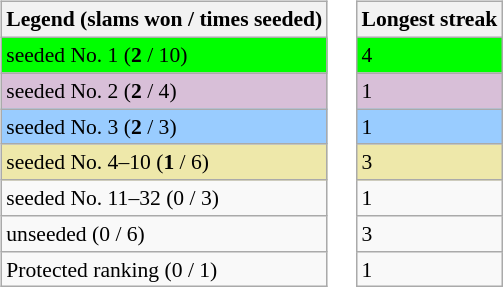<table>
<tr>
<td><br><table class="wikitable" style=font-size:90%>
<tr>
<th>Legend (slams won / times seeded)</th>
</tr>
<tr bgcolor=lime>
<td>seeded No. 1 (<strong>2</strong> / 10)</td>
</tr>
<tr bgcolor=thistle>
<td>seeded No. 2 (<strong>2</strong> / 4)</td>
</tr>
<tr bgcolor=#9cf>
<td>seeded No. 3 (<strong>2</strong> / 3)</td>
</tr>
<tr bgcolor=eee8aa>
<td>seeded No. 4–10 (<strong>1</strong> / 6)</td>
</tr>
<tr>
<td>seeded No. 11–32 (0 / 3)</td>
</tr>
<tr>
<td>unseeded (0 / 6)</td>
</tr>
<tr>
<td>Protected ranking (0 / 1)</td>
</tr>
</table>
</td>
<td><br><table class="wikitable" style=font-size:90%>
<tr>
<th>Longest streak</th>
</tr>
<tr bgcolor=lime>
<td>4</td>
</tr>
<tr bgcolor=thistle>
<td>1</td>
</tr>
<tr bgcolor=#9cf>
<td>1</td>
</tr>
<tr bgcolor=eee8aa>
<td>3</td>
</tr>
<tr>
<td>1</td>
</tr>
<tr>
<td>3</td>
</tr>
<tr>
<td>1</td>
</tr>
</table>
</td>
</tr>
</table>
